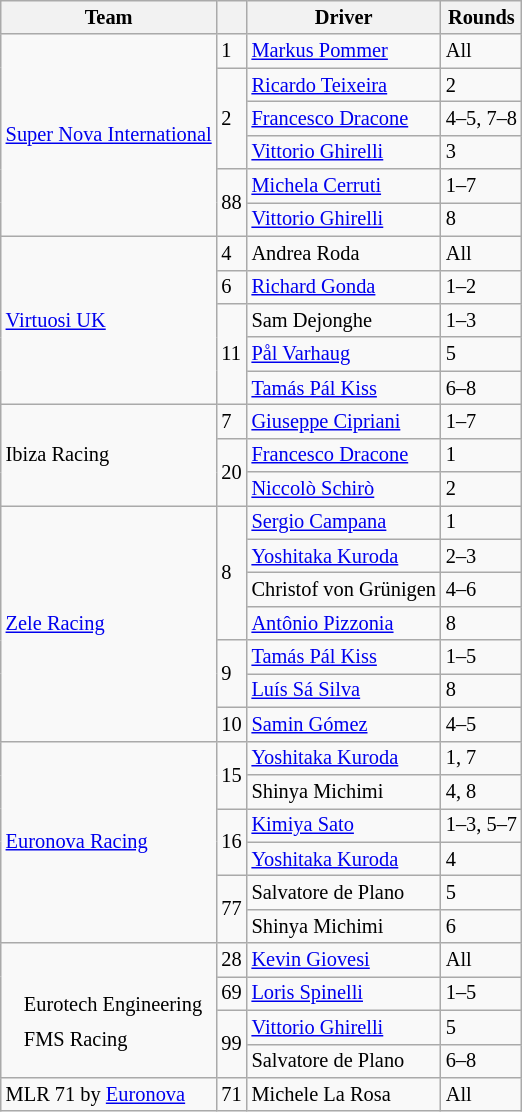<table class="wikitable" style="font-size: 85%">
<tr>
<th>Team</th>
<th></th>
<th>Driver</th>
<th>Rounds</th>
</tr>
<tr>
<td rowspan=6 nowrap> <a href='#'>Super Nova International</a></td>
<td>1</td>
<td> <a href='#'>Markus Pommer</a></td>
<td>All</td>
</tr>
<tr>
<td rowspan=3>2</td>
<td> <a href='#'>Ricardo Teixeira</a></td>
<td>2</td>
</tr>
<tr>
<td> <a href='#'>Francesco Dracone</a></td>
<td>4–5, 7–8</td>
</tr>
<tr>
<td> <a href='#'>Vittorio Ghirelli</a></td>
<td>3</td>
</tr>
<tr>
<td rowspan=2>88</td>
<td> <a href='#'>Michela Cerruti</a></td>
<td>1–7</td>
</tr>
<tr>
<td> <a href='#'>Vittorio Ghirelli</a></td>
<td>8</td>
</tr>
<tr>
<td rowspan=5> <a href='#'>Virtuosi UK</a></td>
<td>4</td>
<td> Andrea Roda</td>
<td>All</td>
</tr>
<tr>
<td>6</td>
<td> <a href='#'>Richard Gonda</a></td>
<td>1–2</td>
</tr>
<tr>
<td rowspan=3>11</td>
<td> Sam Dejonghe</td>
<td>1–3</td>
</tr>
<tr>
<td> <a href='#'>Pål Varhaug</a></td>
<td>5</td>
</tr>
<tr>
<td> <a href='#'>Tamás Pál Kiss</a></td>
<td>6–8</td>
</tr>
<tr>
<td rowspan=3> Ibiza Racing</td>
<td>7</td>
<td> <a href='#'>Giuseppe Cipriani</a></td>
<td>1–7</td>
</tr>
<tr>
<td rowspan=2>20</td>
<td> <a href='#'>Francesco Dracone</a></td>
<td>1</td>
</tr>
<tr>
<td> <a href='#'>Niccolò Schirò</a></td>
<td>2</td>
</tr>
<tr>
<td rowspan=7> <a href='#'>Zele Racing</a></td>
<td rowspan=4>8</td>
<td> <a href='#'>Sergio Campana</a></td>
<td>1</td>
</tr>
<tr>
<td> <a href='#'>Yoshitaka Kuroda</a></td>
<td>2–3</td>
</tr>
<tr>
<td nowrap> Christof von Grünigen</td>
<td>4–6</td>
</tr>
<tr>
<td> <a href='#'>Antônio Pizzonia</a></td>
<td>8</td>
</tr>
<tr>
<td rowspan=2>9</td>
<td> <a href='#'>Tamás Pál Kiss</a></td>
<td>1–5</td>
</tr>
<tr>
<td> <a href='#'>Luís Sá Silva</a></td>
<td>8</td>
</tr>
<tr>
<td>10</td>
<td> <a href='#'>Samin Gómez</a></td>
<td>4–5</td>
</tr>
<tr>
<td rowspan=6> <a href='#'>Euronova Racing</a></td>
<td rowspan=2>15</td>
<td> <a href='#'>Yoshitaka Kuroda</a></td>
<td>1, 7</td>
</tr>
<tr>
<td> Shinya Michimi</td>
<td>4, 8</td>
</tr>
<tr>
<td rowspan=2>16</td>
<td> <a href='#'>Kimiya Sato</a></td>
<td>1–3, 5–7</td>
</tr>
<tr>
<td> <a href='#'>Yoshitaka Kuroda</a></td>
<td>4</td>
</tr>
<tr>
<td rowspan=2>77</td>
<td> Salvatore de Plano</td>
<td>5</td>
</tr>
<tr>
<td> Shinya Michimi</td>
<td>6</td>
</tr>
<tr>
<td rowspan=4><br><table style="float: left; border-top:transparent; border-right:transparent; border-bottom:transparent; border-left:transparent;">
<tr>
<td style=" border-top:transparent; border-right:transparent; border-bottom:transparent; border-left:transparent;" rowspan=2></td>
<td style=" border-top:transparent; border-right:transparent; border-bottom:transparent; border-left:transparent;">Eurotech Engineering</td>
</tr>
<tr>
<td style=" border-top:transparent; border-right:transparent; border-bottom:transparent; border-left:transparent;">FMS Racing</td>
</tr>
</table>
</td>
<td>28</td>
<td> <a href='#'>Kevin Giovesi</a></td>
<td>All</td>
</tr>
<tr>
<td>69</td>
<td> <a href='#'>Loris Spinelli</a></td>
<td>1–5</td>
</tr>
<tr>
<td rowspan=2>99</td>
<td> <a href='#'>Vittorio Ghirelli</a></td>
<td>5</td>
</tr>
<tr>
<td> Salvatore de Plano</td>
<td>6–8</td>
</tr>
<tr>
<td> MLR 71 by <a href='#'>Euronova</a></td>
<td>71</td>
<td> Michele La Rosa</td>
<td>All</td>
</tr>
</table>
